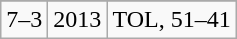<table class="wikitable" style="text-align:center">
<tr>
</tr>
<tr>
<td>7–3</td>
<td>2013</td>
<td>TOL, 51–41</td>
</tr>
</table>
